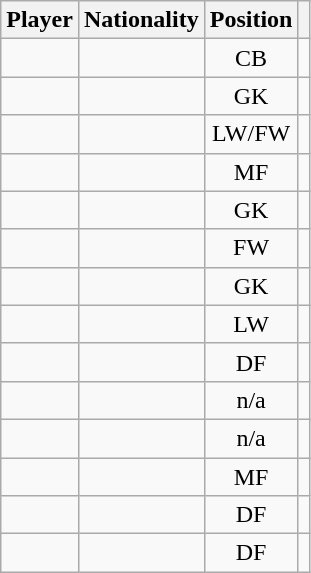<table class="wikitable" style="text-align:center">
<tr>
<th rowspan="1">Player</th>
<th rowspan="1">Nationality</th>
<th rowspan="1">Position</th>
<th rowspan="1"></th>
</tr>
<tr>
<td style="text-align:left;"></td>
<td style="text-align:left;"></td>
<td>CB</td>
<td></td>
</tr>
<tr>
<td style="text-align:left;"></td>
<td style="text-align:left;"></td>
<td>GK</td>
<td></td>
</tr>
<tr>
<td style="text-align:left;"></td>
<td style="text-align:left;"></td>
<td>LW/FW</td>
<td></td>
</tr>
<tr>
<td style="text-align:left;"></td>
<td style="text-align:left;"></td>
<td>MF</td>
<td></td>
</tr>
<tr>
<td style="text-align:left;"></td>
<td style="text-align:left;"></td>
<td>GK</td>
<td></td>
</tr>
<tr>
<td style="text-align:left;"></td>
<td style="text-align:left;"></td>
<td>FW</td>
<td></td>
</tr>
<tr>
<td style="text-align:left;"></td>
<td style="text-align:left;"></td>
<td>GK</td>
<td></td>
</tr>
<tr>
<td style="text-align:left;"></td>
<td style="text-align:left;"></td>
<td>LW</td>
<td></td>
</tr>
<tr>
<td style="text-align:left;"></td>
<td style="text-align:left;"></td>
<td>DF</td>
<td></td>
</tr>
<tr>
<td style="text-align:left;"></td>
<td style="text-align:left;"></td>
<td>n/a</td>
<td></td>
</tr>
<tr>
<td style="text-align:left;"></td>
<td style="text-align:left;"></td>
<td>n/a</td>
<td></td>
</tr>
<tr>
<td style="text-align:left;"></td>
<td style="text-align:left;"></td>
<td>MF</td>
<td></td>
</tr>
<tr>
<td style="text-align:left;"></td>
<td style="text-align:left;"></td>
<td>DF</td>
<td></td>
</tr>
<tr>
<td style="text-align:left;"></td>
<td style="text-align:left;"></td>
<td>DF</td>
<td></td>
</tr>
</table>
